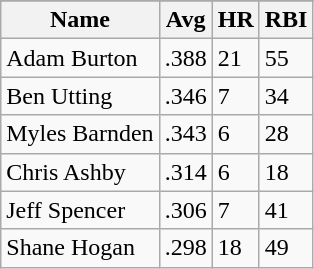<table class="wikitable">
<tr>
</tr>
<tr>
<th>Name</th>
<th>Avg</th>
<th>HR</th>
<th>RBI</th>
</tr>
<tr>
<td>Adam Burton</td>
<td>.388</td>
<td>21</td>
<td>55</td>
</tr>
<tr>
<td>Ben Utting</td>
<td>.346</td>
<td>7</td>
<td>34</td>
</tr>
<tr>
<td>Myles Barnden</td>
<td>.343</td>
<td>6</td>
<td>28</td>
</tr>
<tr>
<td>Chris Ashby</td>
<td>.314</td>
<td>6</td>
<td>18</td>
</tr>
<tr>
<td>Jeff Spencer</td>
<td>.306</td>
<td>7</td>
<td>41</td>
</tr>
<tr>
<td>Shane Hogan</td>
<td>.298</td>
<td>18</td>
<td>49</td>
</tr>
</table>
